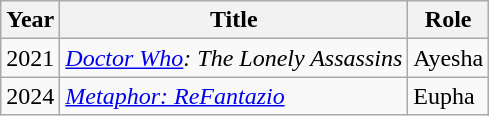<table class="wikitable">
<tr>
<th>Year</th>
<th>Title</th>
<th>Role</th>
</tr>
<tr>
<td>2021</td>
<td><em><a href='#'>Doctor Who</a>: The Lonely Assassins</em></td>
<td>Ayesha</td>
</tr>
<tr>
<td>2024</td>
<td><em><a href='#'>Metaphor: ReFantazio</a></em></td>
<td>Eupha</td>
</tr>
</table>
